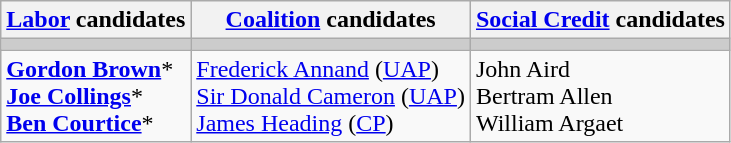<table class="wikitable">
<tr>
<th><a href='#'>Labor</a> candidates</th>
<th><a href='#'>Coalition</a> candidates</th>
<th><a href='#'>Social Credit</a> candidates</th>
</tr>
<tr bgcolor="#cccccc">
<td></td>
<td></td>
<td></td>
</tr>
<tr>
<td><strong><a href='#'>Gordon Brown</a></strong>*<br><strong><a href='#'>Joe Collings</a></strong>*<br><strong><a href='#'>Ben Courtice</a></strong>*</td>
<td><a href='#'>Frederick Annand</a> (<a href='#'>UAP</a>)<br><a href='#'>Sir Donald Cameron</a> (<a href='#'>UAP</a>)<br><a href='#'>James Heading</a> (<a href='#'>CP</a>)</td>
<td>John Aird<br>Bertram Allen<br>William Argaet</td>
</tr>
</table>
